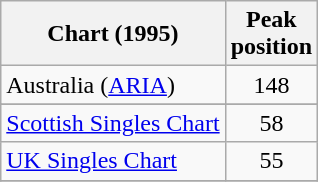<table class="wikitable sortable">
<tr>
<th align="left">Chart (1995)</th>
<th align="center">Peak<br>position</th>
</tr>
<tr>
<td align="left">Australia (<a href='#'>ARIA</a>)</td>
<td align="center">148</td>
</tr>
<tr>
</tr>
<tr>
<td align="left"><a href='#'>Scottish Singles Chart</a></td>
<td align="center">58</td>
</tr>
<tr>
<td align="left"><a href='#'>UK Singles Chart</a></td>
<td align="center">55</td>
</tr>
<tr>
</tr>
</table>
